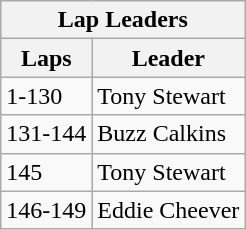<table class="wikitable">
<tr>
<th colspan=2>Lap Leaders</th>
</tr>
<tr>
<th>Laps</th>
<th>Leader</th>
</tr>
<tr>
<td>1-130</td>
<td>Tony Stewart</td>
</tr>
<tr>
<td>131-144</td>
<td>Buzz Calkins</td>
</tr>
<tr>
<td>145</td>
<td>Tony Stewart</td>
</tr>
<tr>
<td>146-149</td>
<td>Eddie Cheever</td>
</tr>
</table>
